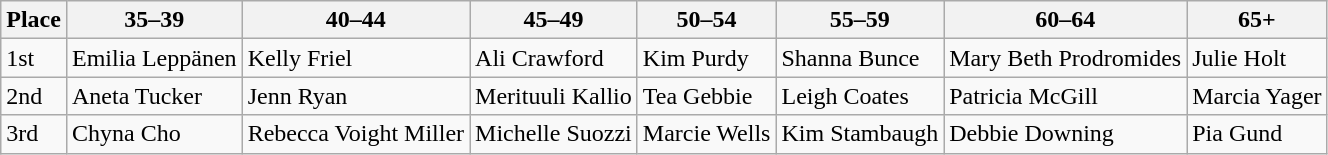<table class="wikitable">
<tr>
<th>Place</th>
<th>35–39</th>
<th>40–44</th>
<th>45–49</th>
<th>50–54</th>
<th>55–59</th>
<th>60–64</th>
<th>65+</th>
</tr>
<tr>
<td>1st</td>
<td> Emilia Leppänen</td>
<td> Kelly Friel</td>
<td> Ali Crawford</td>
<td> Kim Purdy</td>
<td> Shanna Bunce</td>
<td> Mary Beth Prodromides</td>
<td> Julie Holt</td>
</tr>
<tr>
<td>2nd</td>
<td> Aneta Tucker</td>
<td> Jenn Ryan</td>
<td> Merituuli Kallio</td>
<td> Tea Gebbie</td>
<td> Leigh Coates</td>
<td> Patricia McGill</td>
<td> Marcia Yager</td>
</tr>
<tr>
<td>3rd</td>
<td> Chyna Cho</td>
<td> Rebecca Voight Miller</td>
<td> Michelle Suozzi</td>
<td> Marcie Wells</td>
<td> Kim Stambaugh</td>
<td> Debbie Downing</td>
<td> Pia Gund</td>
</tr>
</table>
